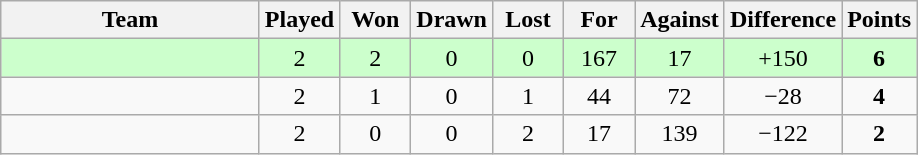<table class="wikitable" style="text-align:center">
<tr>
<th width=165>Team</th>
<th width=40>Played</th>
<th width=40>Won</th>
<th width=40>Drawn</th>
<th width=40>Lost</th>
<th width=40>For</th>
<th width=40>Against</th>
<th width=40>Difference</th>
<th width=40>Points</th>
</tr>
<tr bgcolor=#ccffcc>
<td style="text-align:left"></td>
<td>2</td>
<td>2</td>
<td>0</td>
<td>0</td>
<td>167</td>
<td>17</td>
<td>+150</td>
<td><strong>6</strong></td>
</tr>
<tr>
<td style="text-align:left"></td>
<td>2</td>
<td>1</td>
<td>0</td>
<td>1</td>
<td>44</td>
<td>72</td>
<td>−28</td>
<td><strong>4</strong></td>
</tr>
<tr>
<td style="text-align:left"></td>
<td>2</td>
<td>0</td>
<td>0</td>
<td>2</td>
<td>17</td>
<td>139</td>
<td>−122</td>
<td><strong>2</strong></td>
</tr>
</table>
